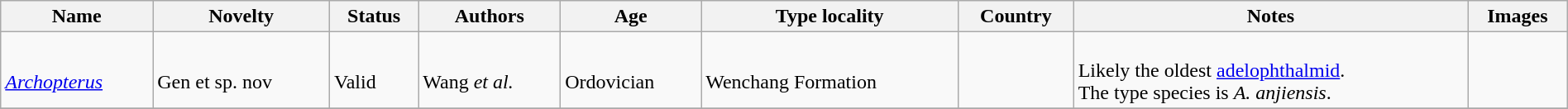<table class="wikitable sortable" align="center" width="100%">
<tr>
<th>Name</th>
<th>Novelty</th>
<th>Status</th>
<th>Authors</th>
<th>Age</th>
<th>Type locality</th>
<th>Country</th>
<th>Notes</th>
<th>Images</th>
</tr>
<tr>
<td><br><em><a href='#'>Archopterus</a></em></td>
<td><br>Gen et sp. nov</td>
<td><br>Valid</td>
<td><br>Wang <em>et al.</em></td>
<td><br>Ordovician</td>
<td><br>Wenchang Formation</td>
<td><br></td>
<td><br>Likely the oldest <a href='#'>adelophthalmid</a>.<br> The type species is <em>A. anjiensis</em>.</td>
<td></td>
</tr>
<tr>
</tr>
</table>
